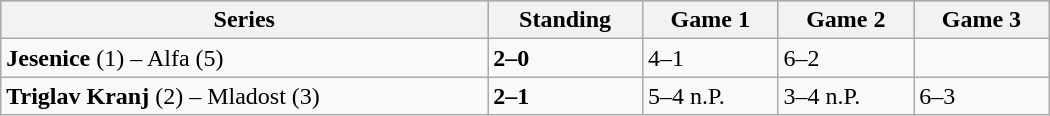<table class="wikitable" width="700px">
<tr style="background-color:#c0c0c0;">
<th>Series</th>
<th>Standing</th>
<th>Game 1</th>
<th>Game 2</th>
<th>Game 3</th>
</tr>
<tr>
<td><strong>Jesenice</strong> (1) – Alfa (5)</td>
<td><strong>2–0</strong></td>
<td>4–1</td>
<td>6–2</td>
<td></td>
</tr>
<tr>
<td><strong>Triglav Kranj</strong> (2) – Mladost (3)</td>
<td><strong>2–1</strong></td>
<td>5–4 n.P.</td>
<td>3–4 n.P.</td>
<td>6–3</td>
</tr>
</table>
